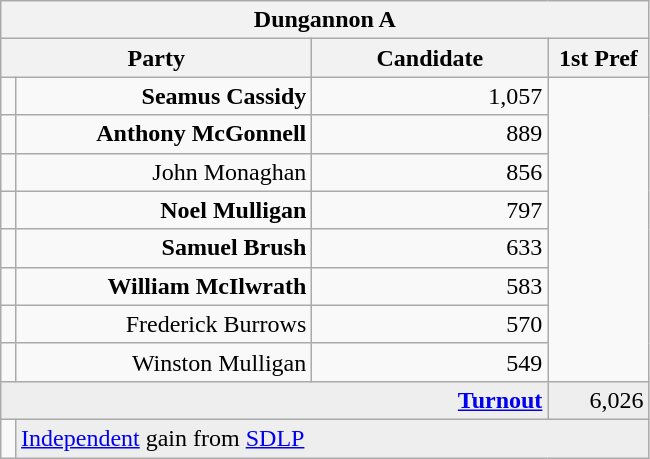<table class="wikitable">
<tr>
<th colspan="4" align="center">Dungannon A</th>
</tr>
<tr>
<th colspan="2" align="center" width=200>Party</th>
<th width=150>Candidate</th>
<th width=60>1st Pref</th>
</tr>
<tr>
<td></td>
<td align="right"><strong>Seamus Cassidy</strong></td>
<td align="right">1,057</td>
</tr>
<tr>
<td></td>
<td align="right"><strong>Anthony McGonnell</strong></td>
<td align="right">889</td>
</tr>
<tr>
<td></td>
<td align="right">John Monaghan</td>
<td align="right">856</td>
</tr>
<tr>
<td></td>
<td align="right"><strong>Noel Mulligan</strong></td>
<td align="right">797</td>
</tr>
<tr>
<td></td>
<td align="right"><strong>Samuel Brush</strong></td>
<td align="right">633</td>
</tr>
<tr>
<td></td>
<td align="right"><strong>William McIlwrath</strong></td>
<td align="right">583</td>
</tr>
<tr>
<td></td>
<td align="right">Frederick Burrows</td>
<td align="right">570</td>
</tr>
<tr>
<td></td>
<td align="right">Winston Mulligan</td>
<td align="right">549</td>
</tr>
<tr bgcolor="EEEEEE">
<td colspan=3 align="right"><strong><a href='#'>Turnout</a></strong></td>
<td align="right">6,026</td>
</tr>
<tr>
<td bgcolor=></td>
<td colspan=3 bgcolor="EEEEEE"><a href='#'>Independent</a> gain from <a href='#'>SDLP</a></td>
</tr>
</table>
